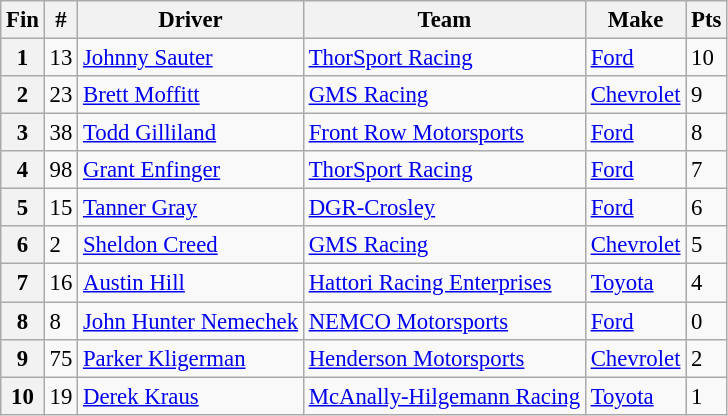<table class="wikitable" style="font-size:95%">
<tr>
<th>Fin</th>
<th>#</th>
<th>Driver</th>
<th>Team</th>
<th>Make</th>
<th>Pts</th>
</tr>
<tr>
<th>1</th>
<td>13</td>
<td><a href='#'>Johnny Sauter</a></td>
<td><a href='#'>ThorSport Racing</a></td>
<td><a href='#'>Ford</a></td>
<td>10</td>
</tr>
<tr>
<th>2</th>
<td>23</td>
<td><a href='#'>Brett Moffitt</a></td>
<td><a href='#'>GMS Racing</a></td>
<td><a href='#'>Chevrolet</a></td>
<td>9</td>
</tr>
<tr>
<th>3</th>
<td>38</td>
<td><a href='#'>Todd Gilliland</a></td>
<td><a href='#'>Front Row Motorsports</a></td>
<td><a href='#'>Ford</a></td>
<td>8</td>
</tr>
<tr>
<th>4</th>
<td>98</td>
<td><a href='#'>Grant Enfinger</a></td>
<td><a href='#'>ThorSport Racing</a></td>
<td><a href='#'>Ford</a></td>
<td>7</td>
</tr>
<tr>
<th>5</th>
<td>15</td>
<td><a href='#'>Tanner Gray</a></td>
<td><a href='#'>DGR-Crosley</a></td>
<td><a href='#'>Ford</a></td>
<td>6</td>
</tr>
<tr>
<th>6</th>
<td>2</td>
<td><a href='#'>Sheldon Creed</a></td>
<td><a href='#'>GMS Racing</a></td>
<td><a href='#'>Chevrolet</a></td>
<td>5</td>
</tr>
<tr>
<th>7</th>
<td>16</td>
<td><a href='#'>Austin Hill</a></td>
<td><a href='#'>Hattori Racing Enterprises</a></td>
<td><a href='#'>Toyota</a></td>
<td>4</td>
</tr>
<tr>
<th>8</th>
<td>8</td>
<td><a href='#'>John Hunter Nemechek</a></td>
<td><a href='#'>NEMCO Motorsports</a></td>
<td><a href='#'>Ford</a></td>
<td>0</td>
</tr>
<tr>
<th>9</th>
<td>75</td>
<td><a href='#'>Parker Kligerman</a></td>
<td><a href='#'>Henderson Motorsports</a></td>
<td><a href='#'>Chevrolet</a></td>
<td>2</td>
</tr>
<tr>
<th>10</th>
<td>19</td>
<td><a href='#'>Derek Kraus</a></td>
<td><a href='#'>McAnally-Hilgemann Racing</a></td>
<td><a href='#'>Toyota</a></td>
<td>1</td>
</tr>
</table>
